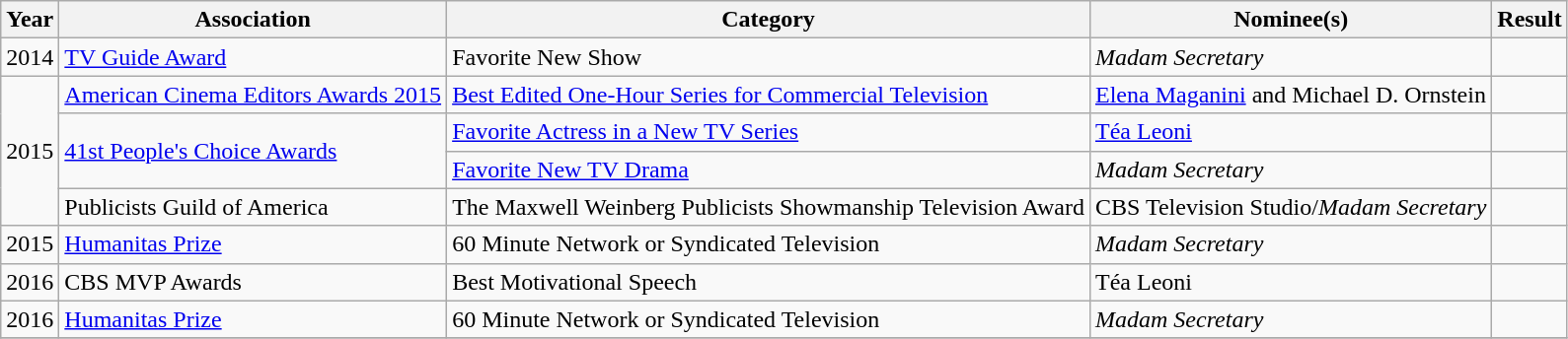<table class="wikitable sortable">
<tr>
<th>Year</th>
<th>Association</th>
<th>Category</th>
<th>Nominee(s)</th>
<th>Result</th>
</tr>
<tr>
<td>2014</td>
<td><a href='#'>TV Guide Award</a></td>
<td>Favorite New Show</td>
<td><em>Madam Secretary</em></td>
<td></td>
</tr>
<tr>
<td rowspan="4">2015</td>
<td><a href='#'>American Cinema Editors Awards 2015</a></td>
<td><a href='#'>Best Edited One-Hour Series for Commercial Television</a></td>
<td><a href='#'>Elena Maganini</a> and Michael D. Ornstein</td>
<td></td>
</tr>
<tr>
<td rowspan="2"><a href='#'>41st People's Choice Awards</a></td>
<td><a href='#'>Favorite Actress in a New TV Series</a></td>
<td><a href='#'>Téa Leoni</a></td>
<td></td>
</tr>
<tr>
<td><a href='#'>Favorite New TV Drama</a></td>
<td><em>Madam Secretary</em></td>
<td></td>
</tr>
<tr>
<td>Publicists Guild of America</td>
<td>The Maxwell Weinberg Publicists Showmanship Television Award</td>
<td>CBS Television Studio/<em>Madam Secretary</em></td>
<td></td>
</tr>
<tr>
<td>2015</td>
<td><a href='#'>Humanitas Prize</a></td>
<td>60 Minute Network or Syndicated Television</td>
<td><em>Madam Secretary</em></td>
<td></td>
</tr>
<tr>
<td>2016</td>
<td>CBS MVP Awards</td>
<td>Best Motivational Speech</td>
<td>Téa Leoni</td>
<td></td>
</tr>
<tr>
<td>2016</td>
<td><a href='#'>Humanitas Prize</a></td>
<td>60 Minute Network or Syndicated Television</td>
<td><em>Madam Secretary</em></td>
<td></td>
</tr>
<tr>
</tr>
</table>
